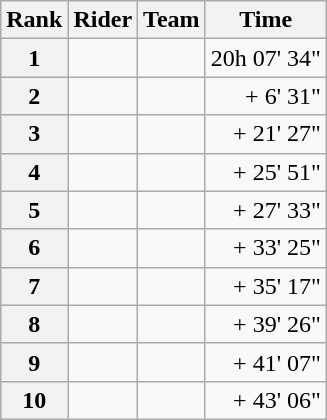<table class="wikitable" margin-bottom:0;">
<tr>
<th scope="col">Rank</th>
<th scope="col">Rider</th>
<th scope="col">Team</th>
<th scope="col">Time</th>
</tr>
<tr>
<th scope="row">1</th>
<td></td>
<td></td>
<td align="right">20h 07' 34"</td>
</tr>
<tr>
<th scope="row">2</th>
<td></td>
<td></td>
<td align="right">+ 6' 31"</td>
</tr>
<tr>
<th scope="row">3</th>
<td></td>
<td></td>
<td align="right">+ 21' 27"</td>
</tr>
<tr>
<th scope="row">4</th>
<td></td>
<td></td>
<td align="right">+ 25' 51"</td>
</tr>
<tr>
<th scope="row">5</th>
<td></td>
<td></td>
<td align="right">+ 27' 33"</td>
</tr>
<tr>
<th scope="row">6</th>
<td></td>
<td></td>
<td align="right">+ 33' 25"</td>
</tr>
<tr>
<th scope="row">7</th>
<td></td>
<td></td>
<td align="right">+ 35' 17"</td>
</tr>
<tr>
<th scope="row">8</th>
<td></td>
<td></td>
<td align="right">+ 39' 26"</td>
</tr>
<tr>
<th scope="row">9</th>
<td></td>
<td></td>
<td align="right">+ 41' 07"</td>
</tr>
<tr>
<th scope="row">10</th>
<td></td>
<td></td>
<td align="right">+ 43' 06"</td>
</tr>
</table>
